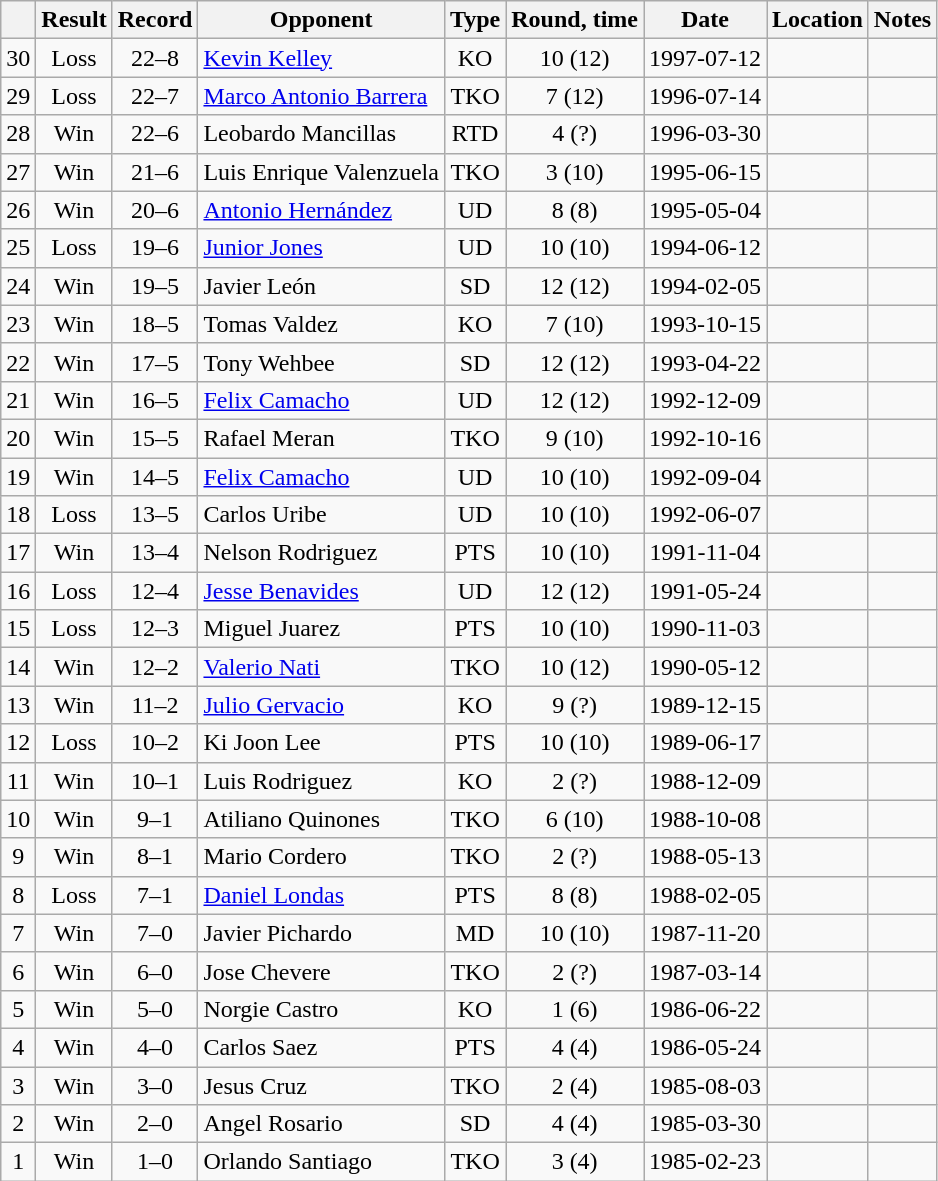<table class=wikitable style=text-align:center>
<tr>
<th></th>
<th>Result</th>
<th>Record</th>
<th>Opponent</th>
<th>Type</th>
<th>Round, time</th>
<th>Date</th>
<th>Location</th>
<th>Notes</th>
</tr>
<tr>
<td>30</td>
<td>Loss</td>
<td>22–8</td>
<td align=left><a href='#'>Kevin Kelley</a></td>
<td>KO</td>
<td>10 (12)</td>
<td>1997-07-12</td>
<td align=left></td>
<td align=left></td>
</tr>
<tr>
<td>29</td>
<td>Loss</td>
<td>22–7</td>
<td align=left><a href='#'>Marco Antonio Barrera</a></td>
<td>TKO</td>
<td>7 (12)</td>
<td>1996-07-14</td>
<td align=left></td>
<td align=left></td>
</tr>
<tr>
<td>28</td>
<td>Win</td>
<td>22–6</td>
<td align=left>Leobardo Mancillas</td>
<td>RTD</td>
<td>4 (?)</td>
<td>1996-03-30</td>
<td align=left></td>
<td align=left></td>
</tr>
<tr>
<td>27</td>
<td>Win</td>
<td>21–6</td>
<td align=left>Luis Enrique Valenzuela</td>
<td>TKO</td>
<td>3 (10)</td>
<td>1995-06-15</td>
<td align=left></td>
<td align=left></td>
</tr>
<tr>
<td>26</td>
<td>Win</td>
<td>20–6</td>
<td align=left><a href='#'>Antonio Hernández</a></td>
<td>UD</td>
<td>8 (8)</td>
<td>1995-05-04</td>
<td align=left></td>
<td align=left></td>
</tr>
<tr>
<td>25</td>
<td>Loss</td>
<td>19–6</td>
<td align=left><a href='#'>Junior Jones</a></td>
<td>UD</td>
<td>10 (10)</td>
<td>1994-06-12</td>
<td align=left></td>
<td align=left></td>
</tr>
<tr>
<td>24</td>
<td>Win</td>
<td>19–5</td>
<td align=left>Javier León</td>
<td>SD</td>
<td>12 (12)</td>
<td>1994-02-05</td>
<td align=left></td>
<td align=left></td>
</tr>
<tr>
<td>23</td>
<td>Win</td>
<td>18–5</td>
<td align=left>Tomas Valdez</td>
<td>KO</td>
<td>7 (10)</td>
<td>1993-10-15</td>
<td align=left></td>
<td align=left></td>
</tr>
<tr>
<td>22</td>
<td>Win</td>
<td>17–5</td>
<td align=left>Tony Wehbee</td>
<td>SD</td>
<td>12 (12)</td>
<td>1993-04-22</td>
<td align=left></td>
<td align=left></td>
</tr>
<tr>
<td>21</td>
<td>Win</td>
<td>16–5</td>
<td align=left><a href='#'>Felix Camacho</a></td>
<td>UD</td>
<td>12 (12)</td>
<td>1992-12-09</td>
<td align=left></td>
<td align=left></td>
</tr>
<tr>
<td>20</td>
<td>Win</td>
<td>15–5</td>
<td align=left>Rafael Meran</td>
<td>TKO</td>
<td>9 (10)</td>
<td>1992-10-16</td>
<td align=left></td>
<td align=left></td>
</tr>
<tr>
<td>19</td>
<td>Win</td>
<td>14–5</td>
<td align=left><a href='#'>Felix Camacho</a></td>
<td>UD</td>
<td>10 (10)</td>
<td>1992-09-04</td>
<td align=left></td>
<td align=left></td>
</tr>
<tr>
<td>18</td>
<td>Loss</td>
<td>13–5</td>
<td align=left>Carlos Uribe</td>
<td>UD</td>
<td>10 (10)</td>
<td>1992-06-07</td>
<td align=left></td>
<td align=left></td>
</tr>
<tr>
<td>17</td>
<td>Win</td>
<td>13–4</td>
<td align=left>Nelson Rodriguez</td>
<td>PTS</td>
<td>10 (10)</td>
<td>1991-11-04</td>
<td align=left></td>
<td align=left></td>
</tr>
<tr>
<td>16</td>
<td>Loss</td>
<td>12–4</td>
<td align=left><a href='#'>Jesse Benavides</a></td>
<td>UD</td>
<td>12 (12)</td>
<td>1991-05-24</td>
<td align=left></td>
<td align=left></td>
</tr>
<tr>
<td>15</td>
<td>Loss</td>
<td>12–3</td>
<td align=left>Miguel Juarez</td>
<td>PTS</td>
<td>10 (10)</td>
<td>1990-11-03</td>
<td align=left></td>
<td align=left></td>
</tr>
<tr>
<td>14</td>
<td>Win</td>
<td>12–2</td>
<td align=left><a href='#'>Valerio Nati</a></td>
<td>TKO</td>
<td>10 (12)</td>
<td>1990-05-12</td>
<td align=left></td>
<td align=left></td>
</tr>
<tr>
<td>13</td>
<td>Win</td>
<td>11–2</td>
<td align=left><a href='#'>Julio Gervacio</a></td>
<td>KO</td>
<td>9 (?)</td>
<td>1989-12-15</td>
<td align=left></td>
<td align=left></td>
</tr>
<tr>
<td>12</td>
<td>Loss</td>
<td>10–2</td>
<td align=left>Ki Joon Lee</td>
<td>PTS</td>
<td>10 (10)</td>
<td>1989-06-17</td>
<td align=left></td>
<td align=left></td>
</tr>
<tr>
<td>11</td>
<td>Win</td>
<td>10–1</td>
<td align=left>Luis Rodriguez</td>
<td>KO</td>
<td>2 (?)</td>
<td>1988-12-09</td>
<td align=left></td>
<td align=left></td>
</tr>
<tr>
<td>10</td>
<td>Win</td>
<td>9–1</td>
<td align=left>Atiliano Quinones</td>
<td>TKO</td>
<td>6 (10)</td>
<td>1988-10-08</td>
<td align=left></td>
<td align=left></td>
</tr>
<tr>
<td>9</td>
<td>Win</td>
<td>8–1</td>
<td align=left>Mario Cordero</td>
<td>TKO</td>
<td>2 (?)</td>
<td>1988-05-13</td>
<td align=left></td>
<td align=left></td>
</tr>
<tr>
<td>8</td>
<td>Loss</td>
<td>7–1</td>
<td align=left><a href='#'>Daniel Londas</a></td>
<td>PTS</td>
<td>8 (8)</td>
<td>1988-02-05</td>
<td align=left></td>
<td align=left></td>
</tr>
<tr>
<td>7</td>
<td>Win</td>
<td>7–0</td>
<td align=left>Javier Pichardo</td>
<td>MD</td>
<td>10 (10)</td>
<td>1987-11-20</td>
<td align=left></td>
<td align=left></td>
</tr>
<tr>
<td>6</td>
<td>Win</td>
<td>6–0</td>
<td align=left>Jose Chevere</td>
<td>TKO</td>
<td>2 (?)</td>
<td>1987-03-14</td>
<td align=left></td>
<td align=left></td>
</tr>
<tr>
<td>5</td>
<td>Win</td>
<td>5–0</td>
<td align=left>Norgie Castro</td>
<td>KO</td>
<td>1 (6)</td>
<td>1986-06-22</td>
<td align=left></td>
<td align=left></td>
</tr>
<tr>
<td>4</td>
<td>Win</td>
<td>4–0</td>
<td align=left>Carlos Saez</td>
<td>PTS</td>
<td>4 (4)</td>
<td>1986-05-24</td>
<td align=left></td>
<td align=left></td>
</tr>
<tr>
<td>3</td>
<td>Win</td>
<td>3–0</td>
<td align=left>Jesus Cruz</td>
<td>TKO</td>
<td>2 (4)</td>
<td>1985-08-03</td>
<td align=left></td>
<td align=left></td>
</tr>
<tr>
<td>2</td>
<td>Win</td>
<td>2–0</td>
<td align=left>Angel Rosario</td>
<td>SD</td>
<td>4 (4)</td>
<td>1985-03-30</td>
<td align=left></td>
<td align=left></td>
</tr>
<tr>
<td>1</td>
<td>Win</td>
<td>1–0</td>
<td align=left>Orlando Santiago</td>
<td>TKO</td>
<td>3 (4)</td>
<td>1985-02-23</td>
<td align=left></td>
<td align=left></td>
</tr>
</table>
